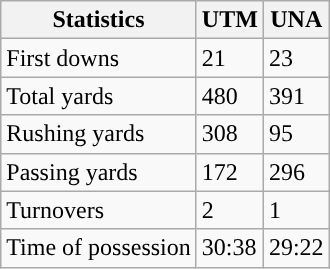<table class="wikitable" style="float: left;">
<tr>
<th>Statistics</th>
<th>UTM</th>
<th>UNA</th>
</tr>
<tr>
<td>First downs</td>
<td>21</td>
<td>23</td>
</tr>
<tr>
<td>Total yards</td>
<td>480</td>
<td>391</td>
</tr>
<tr>
<td>Rushing yards</td>
<td>308</td>
<td>95</td>
</tr>
<tr>
<td>Passing yards</td>
<td>172</td>
<td>296</td>
</tr>
<tr>
<td>Turnovers</td>
<td>2</td>
<td>1</td>
</tr>
<tr>
<td>Time of possession</td>
<td>30:38</td>
<td>29:22</td>
</tr>
</table>
